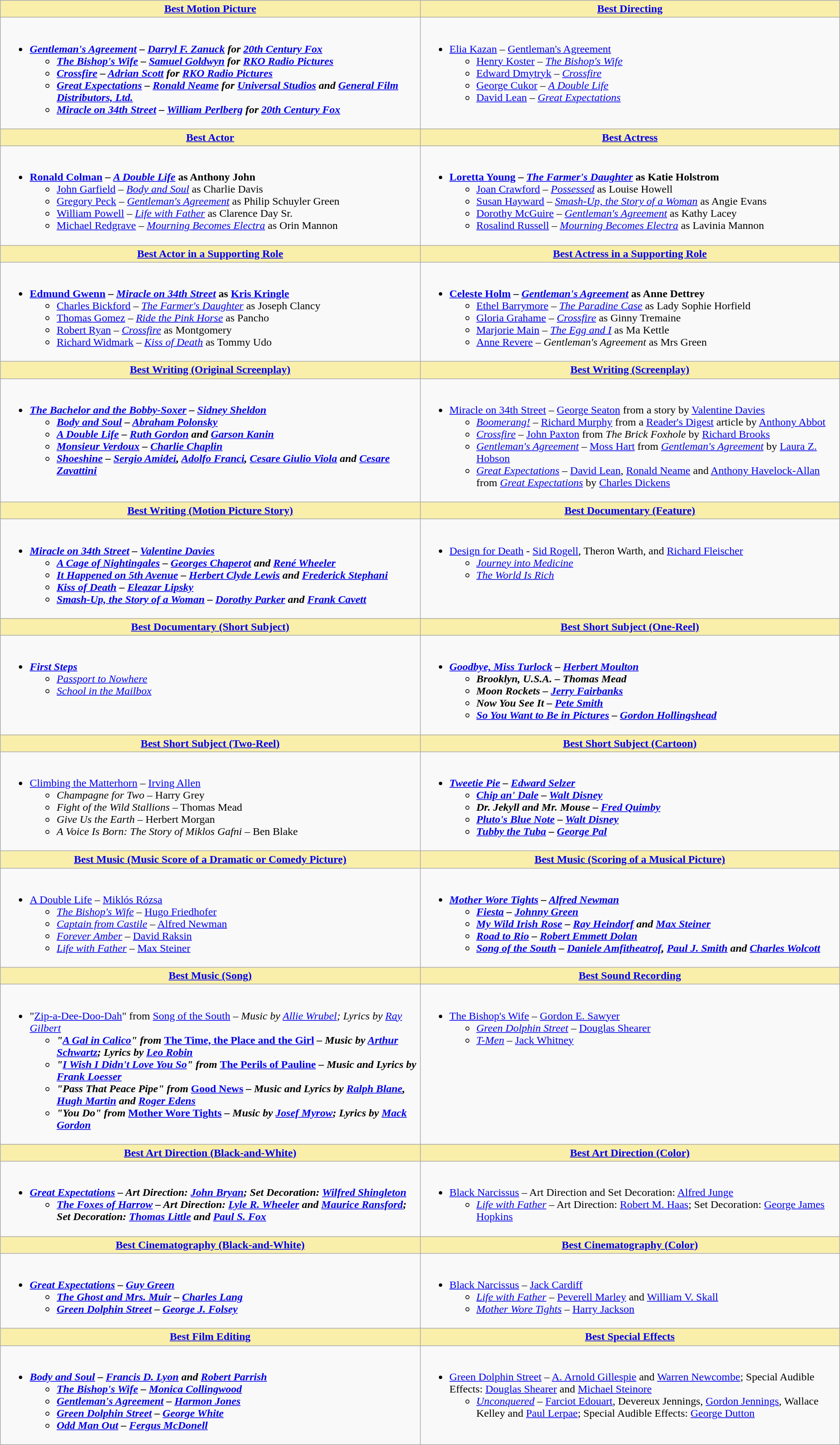<table class=wikitable>
<tr>
<th style="background:#F9EFAA; width:50%"><a href='#'>Best Motion Picture</a></th>
<th style="background:#F9EFAA; width:50%"><a href='#'>Best Directing</a></th>
</tr>
<tr>
<td valign="top"><br><ul><li><strong><em><a href='#'>Gentleman's Agreement</a> – <em><a href='#'>Darryl F. Zanuck</a> for <a href='#'>20th Century Fox</a><strong><ul><li></em><a href='#'>The Bishop's Wife</a><em> – <a href='#'>Samuel Goldwyn</a> for <a href='#'>RKO Radio Pictures</a></li><li></em><a href='#'>Crossfire</a><em> – <a href='#'>Adrian Scott</a> for <a href='#'>RKO Radio Pictures</a></li><li></em><a href='#'>Great Expectations</a><em> – <a href='#'>Ronald Neame</a> for <a href='#'>Universal Studios</a> and <a href='#'>General Film Distributors, Ltd.</a></li><li></em><a href='#'>Miracle on 34th Street</a><em> – <a href='#'>William Perlberg</a> for <a href='#'>20th Century Fox</a></li></ul></li></ul></td>
<td valign="top"><br><ul><li></strong><a href='#'>Elia Kazan</a> – </em><a href='#'>Gentleman's Agreement</a></em></strong><ul><li><a href='#'>Henry Koster</a> – <em><a href='#'>The Bishop's Wife</a></em></li><li><a href='#'>Edward Dmytryk</a> – <em><a href='#'>Crossfire</a></em></li><li><a href='#'>George Cukor</a> – <em><a href='#'>A Double Life</a></em></li><li><a href='#'>David Lean</a> – <em><a href='#'>Great Expectations</a></em></li></ul></li></ul></td>
</tr>
<tr>
<th style="background:#F9EFAA"><a href='#'>Best Actor</a></th>
<th style="background:#F9EFAA"><a href='#'>Best Actress</a></th>
</tr>
<tr>
<td valign="top"><br><ul><li><strong><a href='#'>Ronald Colman</a> – <em><a href='#'>A Double Life</a></em> as Anthony John</strong><ul><li><a href='#'>John Garfield</a> – <em><a href='#'>Body and Soul</a></em> as Charlie Davis</li><li><a href='#'>Gregory Peck</a> – <em><a href='#'>Gentleman's Agreement</a></em> as Philip Schuyler Green</li><li><a href='#'>William Powell</a> – <em><a href='#'>Life with Father</a></em> as Clarence Day Sr.</li><li><a href='#'>Michael Redgrave</a> – <em><a href='#'>Mourning Becomes Electra</a></em> as Orin Mannon</li></ul></li></ul></td>
<td valign="top"><br><ul><li><strong><a href='#'>Loretta Young</a> – <em><a href='#'>The Farmer's Daughter</a></em> as Katie Holstrom</strong><ul><li><a href='#'>Joan Crawford</a> – <em><a href='#'>Possessed</a></em> as Louise Howell</li><li><a href='#'>Susan Hayward</a> – <em><a href='#'>Smash-Up, the Story of a Woman</a></em> as Angie Evans</li><li><a href='#'>Dorothy McGuire</a> – <em><a href='#'>Gentleman's Agreement</a></em> as Kathy Lacey</li><li><a href='#'>Rosalind Russell</a> – <em><a href='#'>Mourning Becomes Electra</a></em> as Lavinia Mannon</li></ul></li></ul></td>
</tr>
<tr>
<th style="background:#F9EFAA"><a href='#'>Best Actor in a Supporting Role</a></th>
<th style="background:#F9EFAA"><a href='#'>Best Actress in a Supporting Role</a></th>
</tr>
<tr>
<td valign="top"><br><ul><li><strong><a href='#'>Edmund Gwenn</a> – <em><a href='#'>Miracle on 34th Street</a></em> as <a href='#'>Kris Kringle</a></strong><ul><li><a href='#'>Charles Bickford</a> – <em><a href='#'>The Farmer's Daughter</a></em> as Joseph Clancy</li><li><a href='#'>Thomas Gomez</a> – <em><a href='#'>Ride the Pink Horse</a></em> as Pancho</li><li><a href='#'>Robert Ryan</a> – <em><a href='#'>Crossfire</a></em> as Montgomery</li><li><a href='#'>Richard Widmark</a> – <em><a href='#'>Kiss of Death</a></em> as Tommy Udo</li></ul></li></ul></td>
<td valign="top"><br><ul><li><strong><a href='#'>Celeste Holm</a> – <em><a href='#'>Gentleman's Agreement</a></em> as Anne Dettrey</strong><ul><li><a href='#'>Ethel Barrymore</a> – <em><a href='#'>The Paradine Case</a></em> as Lady Sophie Horfield</li><li><a href='#'>Gloria Grahame</a> – <em><a href='#'>Crossfire</a></em> as Ginny Tremaine</li><li><a href='#'>Marjorie Main</a> – <em><a href='#'>The Egg and I</a></em> as Ma Kettle</li><li><a href='#'>Anne Revere</a> – <em>Gentleman's Agreement</em> as Mrs Green</li></ul></li></ul></td>
</tr>
<tr>
<th style="background:#F9EFAA"><a href='#'>Best Writing (Original Screenplay)</a></th>
<th style="background:#F9EFAA"><a href='#'>Best Writing (Screenplay)</a></th>
</tr>
<tr>
<td valign="top"><br><ul><li><strong><em><a href='#'>The Bachelor and the Bobby-Soxer</a><em> – <a href='#'>Sidney Sheldon</a><strong><ul><li></em><a href='#'>Body and Soul</a><em> – <a href='#'>Abraham Polonsky</a></li><li></em><a href='#'>A Double Life</a><em> – <a href='#'>Ruth Gordon</a> and <a href='#'>Garson Kanin</a></li><li></em><a href='#'>Monsieur Verdoux</a><em> – <a href='#'>Charlie Chaplin</a></li><li></em><a href='#'>Shoeshine</a><em> – <a href='#'>Sergio Amidei</a>, <a href='#'>Adolfo Franci</a>, <a href='#'>Cesare Giulio Viola</a> and <a href='#'>Cesare Zavattini</a></li></ul></li></ul></td>
<td valign="top"><br><ul><li></em></strong><a href='#'>Miracle on 34th Street</a></em> – <a href='#'>George Seaton</a> from a story by <a href='#'>Valentine Davies</a></strong><ul><li><em><a href='#'>Boomerang!</a></em> – <a href='#'>Richard Murphy</a> from a <a href='#'>Reader's Digest</a> article by <a href='#'>Anthony Abbot</a></li><li><em><a href='#'>Crossfire</a></em> – <a href='#'>John Paxton</a> from <em>The Brick Foxhole</em> by <a href='#'>Richard Brooks</a></li><li><em><a href='#'>Gentleman's Agreement</a></em> – <a href='#'>Moss Hart</a> from <em><a href='#'>Gentleman's Agreement</a></em>  by <a href='#'>Laura Z. Hobson</a></li><li><em><a href='#'>Great Expectations</a></em> – <a href='#'>David Lean</a>, <a href='#'>Ronald Neame</a> and <a href='#'>Anthony Havelock-Allan</a> from <em><a href='#'>Great Expectations</a></em> by <a href='#'>Charles Dickens</a></li></ul></li></ul></td>
</tr>
<tr>
<th style="background:#F9EFAA"><a href='#'>Best Writing (Motion Picture Story)</a></th>
<th style="background:#F9EFAA"><a href='#'>Best Documentary (Feature)</a></th>
</tr>
<tr>
<td valign="top"><br><ul><li><strong><em><a href='#'>Miracle on 34th Street</a><em> – <a href='#'>Valentine Davies</a><strong><ul><li></em><a href='#'>A Cage of Nightingales</a><em> – <a href='#'>Georges Chaperot</a> and <a href='#'>René Wheeler</a></li><li></em><a href='#'>It Happened on 5th Avenue</a><em> – <a href='#'>Herbert Clyde Lewis</a> and <a href='#'>Frederick Stephani</a></li><li></em><a href='#'>Kiss of Death</a><em> – <a href='#'>Eleazar Lipsky</a></li><li></em><a href='#'>Smash-Up, the Story of a Woman</a><em> – <a href='#'>Dorothy Parker</a> and <a href='#'>Frank Cavett</a></li></ul></li></ul></td>
<td valign="top"><br><ul><li></em></strong><a href='#'>Design for Death</a></em> - <a href='#'>Sid Rogell</a>, Theron Warth, and <a href='#'>Richard Fleischer</a></strong><ul><li><em><a href='#'>Journey into Medicine</a></em></li><li><em><a href='#'>The World Is Rich</a></em></li></ul></li></ul></td>
</tr>
<tr>
<th style="background:#F9EFAA"><a href='#'>Best Documentary (Short Subject)</a></th>
<th style="background:#F9EFAA"><a href='#'>Best Short Subject (One-Reel)</a></th>
</tr>
<tr>
<td valign="top"><br><ul><li><strong><em><a href='#'>First Steps</a></em></strong><ul><li><em><a href='#'>Passport to Nowhere</a></em></li><li><em><a href='#'>School in the Mailbox</a></em></li></ul></li></ul></td>
<td valign="top"><br><ul><li><strong><em><a href='#'>Goodbye, Miss Turlock</a><em> – <a href='#'>Herbert Moulton</a><strong><ul><li></em>Brooklyn, U.S.A.<em> – Thomas Mead</li><li></em>Moon Rockets<em> – <a href='#'>Jerry Fairbanks</a></li><li></em>Now You See It<em> – <a href='#'>Pete Smith</a></li><li></em><a href='#'>So You Want to Be in Pictures</a><em> – <a href='#'>Gordon Hollingshead</a></li></ul></li></ul></td>
</tr>
<tr>
<th style="background:#F9EFAA"><a href='#'>Best Short Subject (Two-Reel)</a></th>
<th style="background:#F9EFAA"><a href='#'>Best Short Subject (Cartoon)</a></th>
</tr>
<tr>
<td valign="top"><br><ul><li></em></strong><a href='#'>Climbing the Matterhorn</a></em> – <a href='#'>Irving Allen</a></strong><ul><li><em>Champagne for Two</em> – Harry Grey</li><li><em>Fight of the Wild Stallions</em> – Thomas Mead</li><li><em>Give Us the Earth</em> – Herbert Morgan</li><li><em>A Voice Is Born: The Story of Miklos Gafni</em> – Ben Blake</li></ul></li></ul></td>
<td valign="top"><br><ul><li><strong><em><a href='#'>Tweetie Pie</a><em> – <a href='#'>Edward Selzer</a><strong><ul><li></em><a href='#'>Chip an' Dale</a><em> – <a href='#'>Walt Disney</a></li><li></em>Dr. Jekyll and Mr. Mouse<em> – <a href='#'>Fred Quimby</a></li><li></em><a href='#'>Pluto's Blue Note</a><em> – <a href='#'>Walt Disney</a></li><li></em><a href='#'>Tubby the Tuba</a><em> – <a href='#'>George Pal</a></li></ul></li></ul></td>
</tr>
<tr>
<th style="background:#F9EFAA"><a href='#'>Best Music (Music Score of a Dramatic or Comedy Picture)</a></th>
<th style="background:#F9EFAA"><a href='#'>Best Music (Scoring of a Musical Picture)</a></th>
</tr>
<tr>
<td valign="top"><br><ul><li></em></strong><a href='#'>A Double Life</a></em> – <a href='#'>Miklós Rózsa</a></strong><ul><li><em><a href='#'>The Bishop's Wife</a></em> – <a href='#'>Hugo Friedhofer</a></li><li><em><a href='#'>Captain from Castile</a></em> – <a href='#'>Alfred Newman</a></li><li><em><a href='#'>Forever Amber</a></em> – <a href='#'>David Raksin</a></li><li><em><a href='#'>Life with Father</a></em> – <a href='#'>Max Steiner</a></li></ul></li></ul></td>
<td valign="top"><br><ul><li><strong><em><a href='#'>Mother Wore Tights</a><em> – <a href='#'>Alfred Newman</a><strong><ul><li></em><a href='#'>Fiesta</a><em> – <a href='#'>Johnny Green</a></li><li></em><a href='#'>My Wild Irish Rose</a><em> – <a href='#'>Ray Heindorf</a> and <a href='#'>Max Steiner</a></li><li></em><a href='#'>Road to Rio</a><em> – <a href='#'>Robert Emmett Dolan</a></li><li></em><a href='#'>Song of the South</a><em> – <a href='#'>Daniele Amfitheatrof</a>, <a href='#'>Paul J. Smith</a> and <a href='#'>Charles Wolcott</a></li></ul></li></ul></td>
</tr>
<tr>
<th style="background:#F9EFAA"><a href='#'>Best Music (Song)</a></th>
<th style="background:#F9EFAA"><a href='#'>Best Sound Recording</a></th>
</tr>
<tr>
<td valign="top"><br><ul><li></strong>"<a href='#'>Zip-a-Dee-Doo-Dah</a>" from </em><a href='#'>Song of the South</a><em> – Music by <a href='#'>Allie Wrubel</a>; Lyrics by <a href='#'>Ray Gilbert</a><strong><ul><li>"<a href='#'>A Gal in Calico</a>" from </em><a href='#'>The Time, the Place and the Girl</a><em> – Music by <a href='#'>Arthur Schwartz</a>; Lyrics by <a href='#'>Leo Robin</a></li><li>"<a href='#'>I Wish I Didn't Love You So</a>" from </em><a href='#'>The Perils of Pauline</a><em> – Music and Lyrics by <a href='#'>Frank Loesser</a></li><li>"Pass That Peace Pipe" from </em><a href='#'>Good News</a><em> – Music and Lyrics by <a href='#'>Ralph Blane</a>, <a href='#'>Hugh Martin</a> and <a href='#'>Roger Edens</a></li><li>"You Do" from </em><a href='#'>Mother Wore Tights</a><em> – Music by <a href='#'>Josef Myrow</a>; Lyrics by <a href='#'>Mack Gordon</a></li></ul></li></ul></td>
<td valign="top"><br><ul><li></em></strong><a href='#'>The Bishop's Wife</a></em> – <a href='#'>Gordon E. Sawyer</a></strong><ul><li><em><a href='#'>Green Dolphin Street</a></em> – <a href='#'>Douglas Shearer</a></li><li><em><a href='#'>T-Men</a></em> – <a href='#'>Jack Whitney</a></li></ul></li></ul></td>
</tr>
<tr>
<th style="background:#F9EFAA"><a href='#'>Best Art Direction (Black-and-White)</a></th>
<th style="background:#F9EFAA"><a href='#'>Best Art Direction (Color)</a></th>
</tr>
<tr>
<td valign="top"><br><ul><li><strong><em><a href='#'>Great Expectations</a><em> – Art Direction: <a href='#'>John Bryan</a>; Set Decoration: <a href='#'>Wilfred Shingleton</a><strong><ul><li></em><a href='#'>The Foxes of Harrow</a><em> – Art Direction: <a href='#'>Lyle R. Wheeler</a> and <a href='#'>Maurice Ransford</a>; Set Decoration: <a href='#'>Thomas Little</a> and <a href='#'>Paul S. Fox</a></li></ul></li></ul></td>
<td valign="top"><br><ul><li></em></strong><a href='#'>Black Narcissus</a></em> – Art Direction and Set Decoration: <a href='#'>Alfred Junge</a></strong><ul><li><em><a href='#'>Life with Father</a></em> – Art Direction: <a href='#'>Robert M. Haas</a>; Set Decoration: <a href='#'>George James Hopkins</a></li></ul></li></ul></td>
</tr>
<tr>
<th style="background:#F9EFAA"><a href='#'>Best Cinematography (Black-and-White)</a></th>
<th style="background:#F9EFAA"><a href='#'>Best Cinematography (Color)</a></th>
</tr>
<tr>
<td valign="top"><br><ul><li><strong><em><a href='#'>Great Expectations</a><em> – <a href='#'>Guy Green</a><strong><ul><li></em><a href='#'>The Ghost and Mrs. Muir</a><em> – <a href='#'>Charles Lang</a></li><li></em><a href='#'>Green Dolphin Street</a><em> – <a href='#'>George J. Folsey</a></li></ul></li></ul></td>
<td valign="top"><br><ul><li></em></strong><a href='#'>Black Narcissus</a></em> – <a href='#'>Jack Cardiff</a></strong><ul><li><em><a href='#'>Life with Father</a></em> – <a href='#'>Peverell Marley</a> and <a href='#'>William V. Skall</a></li><li><em><a href='#'>Mother Wore Tights</a></em> – <a href='#'>Harry Jackson</a></li></ul></li></ul></td>
</tr>
<tr>
<th style="background:#F9EFAA"><a href='#'>Best Film Editing</a></th>
<th style="background:#F9EFAA"><a href='#'>Best Special Effects</a></th>
</tr>
<tr>
<td valign="top"><br><ul><li><strong><em><a href='#'>Body and Soul</a><em> – <a href='#'>Francis D. Lyon</a> and <a href='#'>Robert Parrish</a><strong><ul><li></em><a href='#'>The Bishop's Wife</a><em> – <a href='#'>Monica Collingwood</a></li><li></em><a href='#'>Gentleman's Agreement</a><em> – <a href='#'>Harmon Jones</a></li><li></em><a href='#'>Green Dolphin Street</a><em> – <a href='#'>George White</a></li><li></em><a href='#'>Odd Man Out</a><em> – <a href='#'>Fergus McDonell</a></li></ul></li></ul></td>
<td valign="top"><br><ul><li></em></strong><a href='#'>Green Dolphin Street</a></em> – <a href='#'>A. Arnold Gillespie</a> and <a href='#'>Warren Newcombe</a>; Special Audible Effects: <a href='#'>Douglas Shearer</a> and <a href='#'>Michael Steinore</a></strong><ul><li><em><a href='#'>Unconquered</a></em> – <a href='#'>Farciot Edouart</a>, Devereux Jennings, <a href='#'>Gordon Jennings</a>, Wallace Kelley and <a href='#'>Paul Lerpae</a>; Special Audible Effects: <a href='#'>George Dutton</a></li></ul></li></ul></td>
</tr>
</table>
